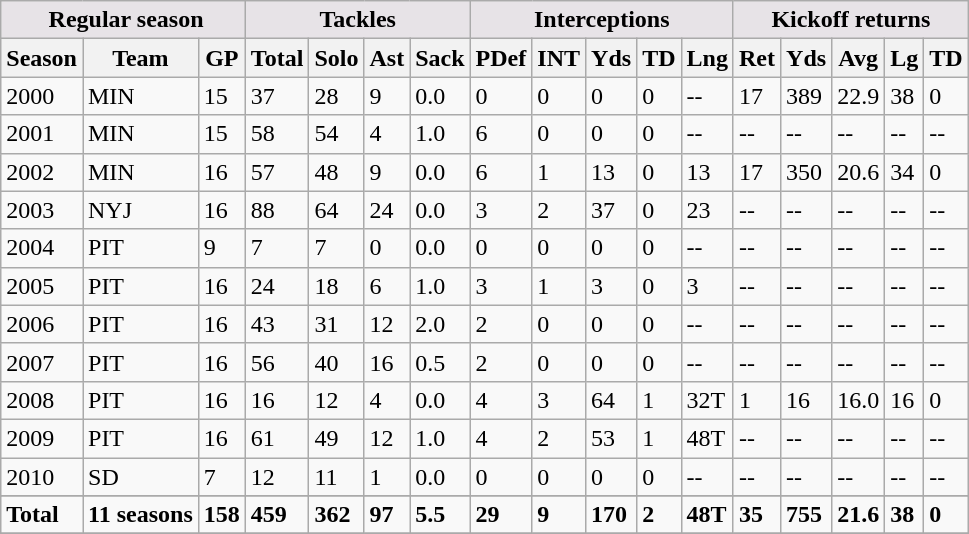<table class="wikitable">
<tr>
<th colspan="3" style="background-color: #e7e3e7"> Regular season</th>
<th colspan="4" style="background-color: #e7e3e7">Tackles</th>
<th colspan="5" style="background-color: #e7e3e7">Interceptions</th>
<th colspan="5" style="background-color: #e7e3e7">Kickoff returns</th>
</tr>
<tr>
<th>Season</th>
<th>Team</th>
<th>GP</th>
<th>Total</th>
<th>Solo</th>
<th>Ast</th>
<th>Sack</th>
<th>PDef</th>
<th>INT</th>
<th>Yds</th>
<th>TD</th>
<th>Lng</th>
<th>Ret</th>
<th>Yds</th>
<th>Avg</th>
<th>Lg</th>
<th>TD</th>
</tr>
<tr>
<td>2000</td>
<td>MIN</td>
<td>15</td>
<td>37</td>
<td>28</td>
<td>9</td>
<td>0.0</td>
<td>0</td>
<td>0</td>
<td>0</td>
<td>0</td>
<td>--</td>
<td>17</td>
<td>389</td>
<td>22.9</td>
<td>38</td>
<td>0</td>
</tr>
<tr>
<td>2001</td>
<td>MIN</td>
<td>15</td>
<td>58</td>
<td>54</td>
<td>4</td>
<td>1.0</td>
<td>6</td>
<td>0</td>
<td>0</td>
<td>0</td>
<td>--</td>
<td>--</td>
<td>--</td>
<td>--</td>
<td>--</td>
<td>--</td>
</tr>
<tr>
<td>2002</td>
<td>MIN</td>
<td>16</td>
<td>57</td>
<td>48</td>
<td>9</td>
<td>0.0</td>
<td>6</td>
<td>1</td>
<td>13</td>
<td>0</td>
<td>13</td>
<td>17</td>
<td>350</td>
<td>20.6</td>
<td>34</td>
<td>0</td>
</tr>
<tr>
<td>2003</td>
<td>NYJ</td>
<td>16</td>
<td>88</td>
<td>64</td>
<td>24</td>
<td>0.0</td>
<td>3</td>
<td>2</td>
<td>37</td>
<td>0</td>
<td>23</td>
<td>--</td>
<td>--</td>
<td>--</td>
<td>--</td>
<td>--</td>
</tr>
<tr>
<td>2004</td>
<td>PIT</td>
<td>9</td>
<td>7</td>
<td>7</td>
<td>0</td>
<td>0.0</td>
<td>0</td>
<td>0</td>
<td>0</td>
<td>0</td>
<td>--</td>
<td>--</td>
<td>--</td>
<td>--</td>
<td>--</td>
<td>--</td>
</tr>
<tr>
<td>2005</td>
<td>PIT</td>
<td>16</td>
<td>24</td>
<td>18</td>
<td>6</td>
<td>1.0</td>
<td>3</td>
<td>1</td>
<td>3</td>
<td>0</td>
<td>3</td>
<td>--</td>
<td>--</td>
<td>--</td>
<td>--</td>
<td>--</td>
</tr>
<tr>
<td>2006</td>
<td>PIT</td>
<td>16</td>
<td>43</td>
<td>31</td>
<td>12</td>
<td>2.0</td>
<td>2</td>
<td>0</td>
<td>0</td>
<td>0</td>
<td>--</td>
<td>--</td>
<td>--</td>
<td>--</td>
<td>--</td>
<td>--</td>
</tr>
<tr>
<td>2007</td>
<td>PIT</td>
<td>16</td>
<td>56</td>
<td>40</td>
<td>16</td>
<td>0.5</td>
<td>2</td>
<td>0</td>
<td>0</td>
<td>0</td>
<td>--</td>
<td>--</td>
<td>--</td>
<td>--</td>
<td>--</td>
<td>--</td>
</tr>
<tr>
<td>2008</td>
<td>PIT</td>
<td>16</td>
<td>16</td>
<td>12</td>
<td>4</td>
<td>0.0</td>
<td>4</td>
<td>3</td>
<td>64</td>
<td>1</td>
<td>32T</td>
<td>1</td>
<td>16</td>
<td>16.0</td>
<td>16</td>
<td>0</td>
</tr>
<tr>
<td>2009</td>
<td>PIT</td>
<td>16</td>
<td>61</td>
<td>49</td>
<td>12</td>
<td>1.0</td>
<td>4</td>
<td>2</td>
<td>53</td>
<td>1</td>
<td>48T</td>
<td>--</td>
<td>--</td>
<td>--</td>
<td>--</td>
<td>--</td>
</tr>
<tr>
<td>2010</td>
<td>SD</td>
<td>7</td>
<td>12</td>
<td>11</td>
<td>1</td>
<td>0.0</td>
<td>0</td>
<td>0</td>
<td>0</td>
<td>0</td>
<td>--</td>
<td>--</td>
<td>--</td>
<td>--</td>
<td>--</td>
<td>--</td>
</tr>
<tr>
</tr>
<tr>
</tr>
<tr>
<td><strong>Total</strong></td>
<td><strong>11 seasons</strong></td>
<td><strong>158</strong></td>
<td><strong>459</strong></td>
<td><strong>362</strong></td>
<td><strong>97</strong></td>
<td><strong>5.5</strong></td>
<td><strong>29</strong></td>
<td><strong>9</strong></td>
<td><strong>170</strong></td>
<td><strong>2</strong></td>
<td><strong>48T</strong></td>
<td><strong>35</strong></td>
<td><strong>755</strong></td>
<td><strong>21.6</strong></td>
<td><strong>38</strong></td>
<td><strong>0</strong></td>
</tr>
<tr>
</tr>
</table>
